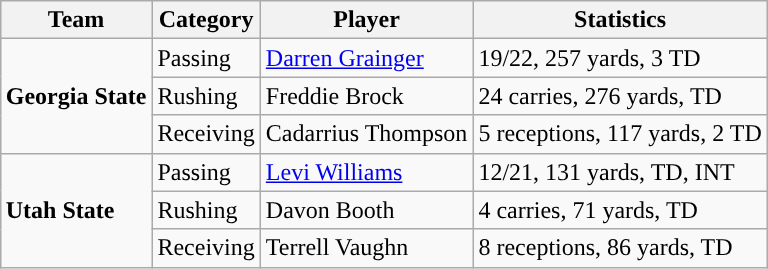<table class="wikitable" style="float: right;">
<tr>
<th>Team</th>
<th>Category</th>
<th>Player</th>
<th>Statistics</th>
</tr>
<tr>
<td rowspan=3><strong>Georgia State</strong></td>
<td>Passing</td>
<td><a href='#'>Darren Grainger</a></td>
<td>19/22, 257 yards, 3 TD</td>
</tr>
<tr>
<td>Rushing</td>
<td>Freddie Brock</td>
<td>24 carries, 276 yards, TD</td>
</tr>
<tr>
<td>Receiving</td>
<td>Cadarrius Thompson</td>
<td>5 receptions, 117 yards, 2 TD</td>
</tr>
<tr>
<td rowspan=3><strong>Utah State</strong></td>
<td>Passing</td>
<td><a href='#'>Levi Williams</a></td>
<td>12/21, 131 yards, TD, INT</td>
</tr>
<tr>
<td>Rushing</td>
<td>Davon Booth</td>
<td>4 carries, 71 yards, TD</td>
</tr>
<tr>
<td>Receiving</td>
<td>Terrell Vaughn</td>
<td>8 receptions, 86 yards, TD</td>
</tr>
</table>
